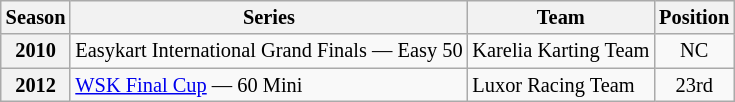<table class="wikitable" style="font-size: 85%; text-align:center">
<tr>
<th>Season</th>
<th>Series</th>
<th>Team</th>
<th>Position</th>
</tr>
<tr>
<th>2010</th>
<td align="left">Easykart International Grand Finals — Easy 50</td>
<td align="left">Karelia Karting Team</td>
<td>NC</td>
</tr>
<tr>
<th>2012</th>
<td align="left"><a href='#'>WSK Final Cup</a> — 60 Mini</td>
<td align="left">Luxor Racing Team</td>
<td>23rd</td>
</tr>
</table>
